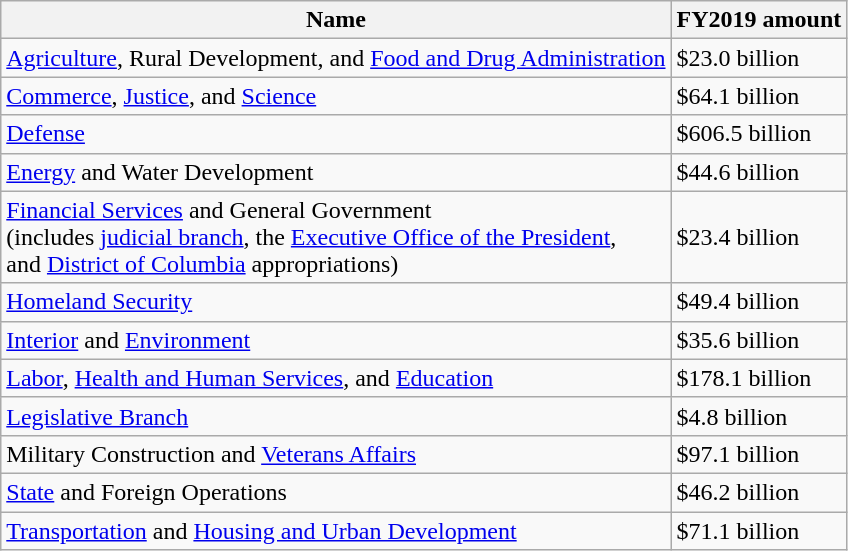<table class="wikitable sortable">
<tr>
<th>Name</th>
<th>FY2019 amount</th>
</tr>
<tr>
<td><a href='#'>Agriculture</a>, Rural Development, and <a href='#'>Food and Drug Administration</a></td>
<td>$23.0 billion</td>
</tr>
<tr>
<td><a href='#'>Commerce</a>, <a href='#'>Justice</a>, and <a href='#'>Science</a></td>
<td>$64.1 billion</td>
</tr>
<tr>
<td><a href='#'>Defense</a></td>
<td>$606.5 billion</td>
</tr>
<tr>
<td><a href='#'>Energy</a> and Water Development</td>
<td>$44.6 billion</td>
</tr>
<tr>
<td><a href='#'>Financial Services</a> and General Government<br>(includes <a href='#'>judicial branch</a>, the <a href='#'>Executive Office of the President</a>,<br>and <a href='#'>District of Columbia</a> appropriations)</td>
<td>$23.4 billion</td>
</tr>
<tr>
<td><a href='#'>Homeland Security</a></td>
<td>$49.4 billion</td>
</tr>
<tr>
<td><a href='#'>Interior</a> and <a href='#'>Environment</a></td>
<td>$35.6 billion</td>
</tr>
<tr>
<td><a href='#'>Labor</a>, <a href='#'>Health and Human Services</a>, and <a href='#'>Education</a></td>
<td>$178.1 billion</td>
</tr>
<tr>
<td><a href='#'>Legislative Branch</a></td>
<td>$4.8 billion</td>
</tr>
<tr>
<td>Military Construction and <a href='#'>Veterans Affairs</a></td>
<td>$97.1 billion</td>
</tr>
<tr>
<td><a href='#'>State</a> and Foreign Operations</td>
<td>$46.2 billion</td>
</tr>
<tr>
<td><a href='#'>Transportation</a> and <a href='#'>Housing and Urban Development</a></td>
<td>$71.1 billion</td>
</tr>
</table>
